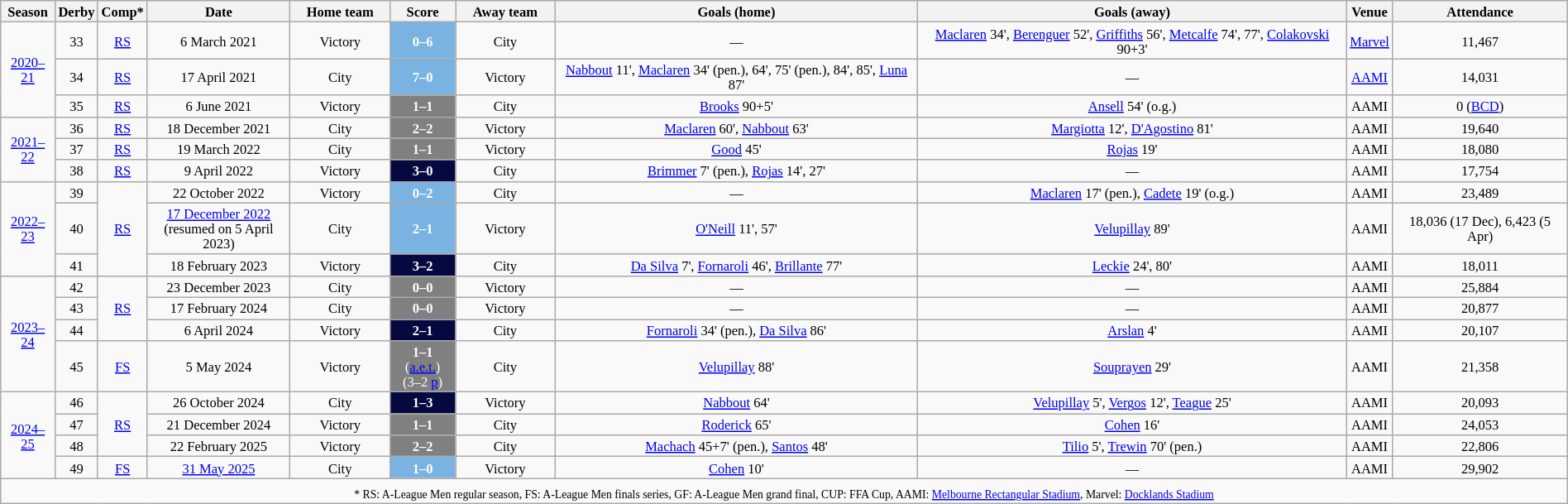<table class="wikitable" style="width:100%; margin:0 left; font-size: 11px; text-align:center">
<tr>
<th>Season</th>
<th>Derby<br></th>
<th>Comp*</th>
<th width=110>Date<br></th>
<th width=75>Home team<br></th>
<th>Score<br></th>
<th width=75>Away team<br></th>
<th>Goals (home)<br></th>
<th>Goals (away)<br></th>
<th>Venue<br></th>
<th>Attendance<br></th>
</tr>
<tr style="text-align:center;">
<td rowspan=3><a href='#'>2020–21</a></td>
<td>33</td>
<td><a href='#'>RS</a></td>
<td>6 March 2021</td>
<td>Victory</td>
<td style="background:#7AB2E1;color:white;"><strong>0–6</strong></td>
<td>City</td>
<td>—</td>
<td><a href='#'>Maclaren</a> 34', <a href='#'>Berenguer</a> 52', <a href='#'>Griffiths</a> 56', <a href='#'>Metcalfe</a> 74', 77', <a href='#'>Colakovski</a> 90+3'</td>
<td><a href='#'>Marvel</a></td>
<td>11,467</td>
</tr>
<tr style="text-align:center;">
<td>34</td>
<td><a href='#'>RS</a></td>
<td>17 April 2021</td>
<td>City</td>
<td style="background:#7AB2E1;color:white;"><strong>7–0</strong></td>
<td>Victory</td>
<td><a href='#'>Nabbout</a> 11', <a href='#'>Maclaren</a> 34' (pen.), 64', 75' (pen.), 84', 85', <a href='#'>Luna</a> 87'</td>
<td>—</td>
<td><a href='#'>AAMI</a></td>
<td>14,031</td>
</tr>
<tr style="text-align:center;">
<td>35</td>
<td><a href='#'>RS</a></td>
<td>6 June 2021</td>
<td>Victory</td>
<td style="background:gray;color:white;"><strong>1–1</strong></td>
<td>City</td>
<td><a href='#'>Brooks</a> 90+5'</td>
<td><a href='#'>Ansell</a> 54' (o.g.)</td>
<td>AAMI</td>
<td>0 (<a href='#'>BCD</a>)</td>
</tr>
<tr>
<td rowspan=3><a href='#'>2021–22</a></td>
<td>36</td>
<td><a href='#'>RS</a></td>
<td>18 December 2021</td>
<td>City</td>
<td style="background:gray;color:white;"><strong>2–2</strong></td>
<td>Victory</td>
<td><a href='#'>Maclaren</a> 60', <a href='#'>Nabbout</a> 63'</td>
<td><a href='#'>Margiotta</a> 12', <a href='#'>D'Agostino</a> 81'</td>
<td>AAMI</td>
<td>19,640</td>
</tr>
<tr style="text-align:center;">
<td>37</td>
<td><a href='#'>RS</a></td>
<td>19 March 2022</td>
<td>City</td>
<td style="background:gray;color:white;"><strong>1–1</strong></td>
<td>Victory</td>
<td><a href='#'>Good</a> 45'</td>
<td><a href='#'>Rojas</a> 19'</td>
<td>AAMI</td>
<td>18,080</td>
</tr>
<tr style="text-align:center;">
<td>38</td>
<td><a href='#'>RS</a></td>
<td>9 April 2022</td>
<td>Victory</td>
<td style="background:#05093F;color:white;"><strong>3–0</strong></td>
<td>City</td>
<td><a href='#'>Brimmer</a> 7' (pen.), <a href='#'>Rojas</a> 14', 27'</td>
<td>—</td>
<td>AAMI</td>
<td>17,754</td>
</tr>
<tr>
<td rowspan=3><a href='#'>2022–23</a></td>
<td>39</td>
<td rowspan=3><a href='#'>RS</a></td>
<td>22 October 2022</td>
<td>Victory</td>
<td style="background:#7AB2E1;color:white;"><strong>0–2</strong></td>
<td>City</td>
<td>—</td>
<td><a href='#'>Maclaren</a> 17' (pen.), <a href='#'>Cadete</a> 19' (o.g.)</td>
<td>AAMI</td>
<td>23,489</td>
</tr>
<tr>
<td>40</td>
<td><a href='#'>17 December 2022</a><br>(resumed on 5 April 2023)</td>
<td>City</td>
<td style="background:#7AB2E1;color:white;"><strong>2–1</strong></td>
<td>Victory</td>
<td><a href='#'>O'Neill</a> 11', 57'</td>
<td><a href='#'>Velupillay</a> 89'</td>
<td>AAMI</td>
<td>18,036 (17 Dec), 6,423 (5 Apr)</td>
</tr>
<tr>
<td>41</td>
<td>18 February 2023</td>
<td>Victory</td>
<td style="background:#05093F;color:white;"><strong>3–2</strong></td>
<td>City</td>
<td><a href='#'>Da Silva</a> 7', <a href='#'>Fornaroli</a> 46', <a href='#'>Brillante</a> 77'</td>
<td><a href='#'>Leckie</a> 24', 80'</td>
<td>AAMI</td>
<td>18,011</td>
</tr>
<tr>
<td rowspan=4><a href='#'>2023–24</a></td>
<td>42</td>
<td rowspan=3><a href='#'>RS</a></td>
<td>23 December 2023</td>
<td>City</td>
<td style="background:gray;color:white;"><strong>0–0</strong></td>
<td>Victory</td>
<td>—</td>
<td>—</td>
<td>AAMI</td>
<td>25,884</td>
</tr>
<tr>
<td>43</td>
<td>17 February 2024</td>
<td>City</td>
<td style="background:gray;color:white;"><strong>0–0</strong></td>
<td>Victory</td>
<td>—</td>
<td>—</td>
<td>AAMI</td>
<td>20,877</td>
</tr>
<tr>
<td>44</td>
<td>6 April 2024</td>
<td>Victory</td>
<td style="background:#05093F;color:white;"><strong>2–1</strong></td>
<td>City</td>
<td><a href='#'>Fornaroli</a> 34' (pen.), <a href='#'>Da Silva</a> 86'</td>
<td><a href='#'>Arslan</a> 4'</td>
<td>AAMI</td>
<td>20,107</td>
</tr>
<tr>
<td>45</td>
<td><a href='#'>FS</a></td>
<td>5 May 2024</td>
<td>Victory</td>
<td style="background:gray;color:white;"><strong>1–1</strong> (<a href='#'><span>a.e.t.</span></a>)<br>(3–2 <a href='#'><span>p</span></a>)</td>
<td>City</td>
<td><a href='#'>Velupillay</a> 88'</td>
<td><a href='#'>Souprayen</a> 29'</td>
<td>AAMI</td>
<td>21,358</td>
</tr>
<tr>
<td rowspan=4><a href='#'>2024–25</a></td>
<td>46</td>
<td rowspan=3><a href='#'>RS</a></td>
<td>26 October 2024</td>
<td>City</td>
<td style="background:#05093F;color:white;"><strong>1–3</strong></td>
<td>Victory</td>
<td><a href='#'>Nabbout</a> 64'</td>
<td><a href='#'>Velupillay</a> 5', <a href='#'>Vergos</a> 12', <a href='#'>Teague</a> 25'</td>
<td>AAMI</td>
<td>20,093</td>
</tr>
<tr>
<td>47</td>
<td>21 December 2024</td>
<td>Victory</td>
<td style="background:gray;color:white;"><strong>1–1</strong></td>
<td>City</td>
<td><a href='#'>Roderick</a> 65'</td>
<td><a href='#'>Cohen</a> 16'</td>
<td>AAMI</td>
<td>24,053</td>
</tr>
<tr>
<td>48</td>
<td>22 February 2025</td>
<td>Victory</td>
<td style="background:gray;color:white;"><strong>2–2</strong></td>
<td>City</td>
<td><a href='#'>Machach</a> 45+7' (pen.), <a href='#'>Santos</a> 48'</td>
<td><a href='#'>Tilio</a> 5', <a href='#'>Trewin</a> 70' (pen.)</td>
<td>AAMI</td>
<td>22,806</td>
</tr>
<tr>
<td>49</td>
<td><a href='#'>FS</a></td>
<td><a href='#'>31 May 2025</a></td>
<td>City</td>
<td style="background:#7AB2E1;color:white;"><strong>1–0</strong></td>
<td>Victory</td>
<td><a href='#'>Cohen</a> 10'</td>
<td>—</td>
<td>AAMI</td>
<td>29,902</td>
</tr>
<tr>
<td colspan=11><sub>* RS: A-League Men regular season, FS: A-League Men finals series, GF: A-League Men grand final, CUP: FFA Cup, AAMI: <a href='#'>Melbourne Rectangular Stadium</a>, Marvel: <a href='#'>Docklands Stadium</a></sub></td>
</tr>
</table>
